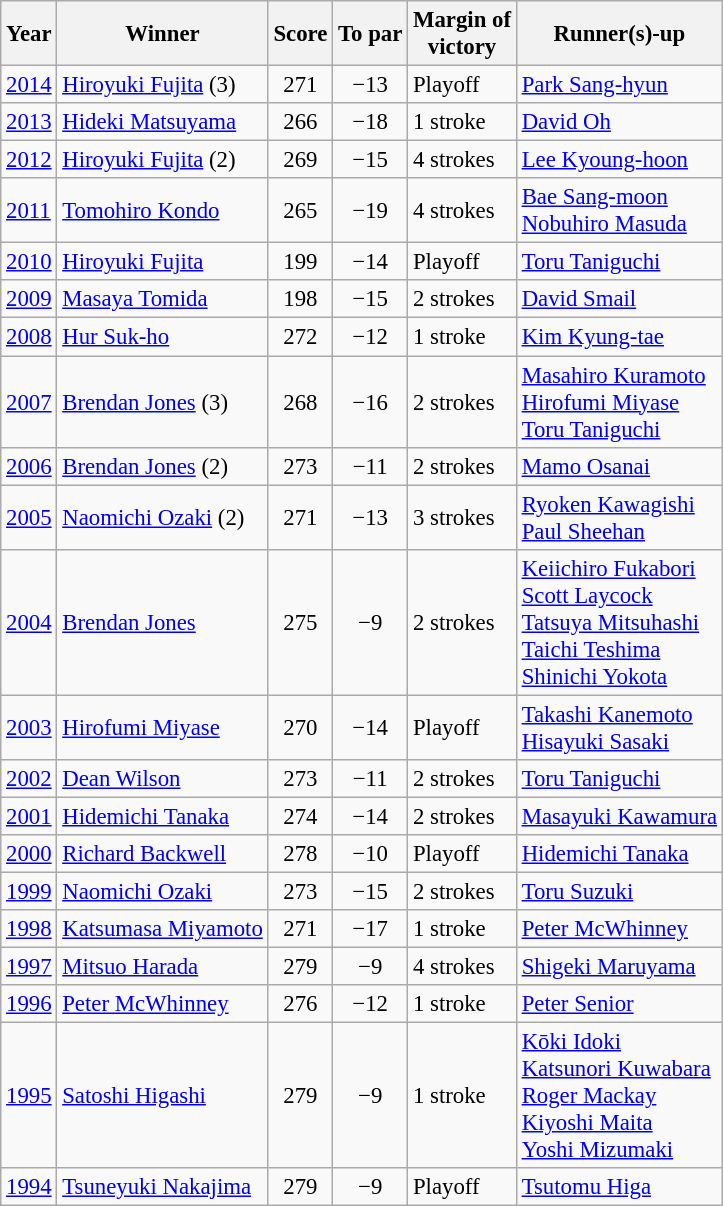<table class=wikitable style="font-size:95%">
<tr>
<th>Year</th>
<th>Winner</th>
<th>Score</th>
<th>To par</th>
<th>Margin of<br>victory</th>
<th>Runner(s)-up</th>
</tr>
<tr>
<td><a href='#'>2014</a></td>
<td> <a href='#'>Hiroyuki Fujita</a> (3)</td>
<td align=center>271</td>
<td align=center>−13</td>
<td>Playoff</td>
<td> <a href='#'>Park Sang-hyun</a></td>
</tr>
<tr>
<td><a href='#'>2013</a></td>
<td> <a href='#'>Hideki Matsuyama</a></td>
<td align=center>266</td>
<td align=center>−18</td>
<td>1 stroke</td>
<td> <a href='#'>David Oh</a></td>
</tr>
<tr>
<td><a href='#'>2012</a></td>
<td> <a href='#'>Hiroyuki Fujita</a> (2)</td>
<td align=center>269</td>
<td align=center>−15</td>
<td>4 strokes</td>
<td> <a href='#'>Lee Kyoung-hoon</a></td>
</tr>
<tr>
<td><a href='#'>2011</a></td>
<td> <a href='#'>Tomohiro Kondo</a></td>
<td align=center>265</td>
<td align=center>−19</td>
<td>4 strokes</td>
<td> <a href='#'>Bae Sang-moon</a><br> <a href='#'>Nobuhiro Masuda</a></td>
</tr>
<tr>
<td><a href='#'>2010</a></td>
<td> <a href='#'>Hiroyuki Fujita</a></td>
<td align=center>199</td>
<td align=center>−14</td>
<td>Playoff</td>
<td> <a href='#'>Toru Taniguchi</a></td>
</tr>
<tr>
<td><a href='#'>2009</a></td>
<td> <a href='#'>Masaya Tomida</a></td>
<td align=center>198</td>
<td align=center>−15</td>
<td>2 strokes</td>
<td> <a href='#'>David Smail</a></td>
</tr>
<tr>
<td><a href='#'>2008</a></td>
<td> <a href='#'>Hur Suk-ho</a></td>
<td align=center>272</td>
<td align=center>−12</td>
<td>1 stroke</td>
<td> <a href='#'>Kim Kyung-tae</a></td>
</tr>
<tr>
<td><a href='#'>2007</a></td>
<td> <a href='#'>Brendan Jones</a> (3)</td>
<td align=center>268</td>
<td align=center>−16</td>
<td>2 strokes</td>
<td> <a href='#'>Masahiro Kuramoto</a><br> <a href='#'>Hirofumi Miyase</a><br> <a href='#'>Toru Taniguchi</a></td>
</tr>
<tr>
<td><a href='#'>2006</a></td>
<td> <a href='#'>Brendan Jones</a> (2)</td>
<td align=center>273</td>
<td align=center>−11</td>
<td>2 strokes</td>
<td> <a href='#'>Mamo Osanai</a></td>
</tr>
<tr>
<td><a href='#'>2005</a></td>
<td> <a href='#'>Naomichi Ozaki</a> (2)</td>
<td align=center>271</td>
<td align=center>−13</td>
<td>3 strokes</td>
<td> <a href='#'>Ryoken Kawagishi</a><br> <a href='#'>Paul Sheehan</a></td>
</tr>
<tr>
<td><a href='#'>2004</a></td>
<td> <a href='#'>Brendan Jones</a></td>
<td align=center>275</td>
<td align=center>−9</td>
<td>2 strokes</td>
<td> <a href='#'>Keiichiro Fukabori</a><br> <a href='#'>Scott Laycock</a><br> <a href='#'>Tatsuya Mitsuhashi</a><br> <a href='#'>Taichi Teshima</a><br> <a href='#'>Shinichi Yokota</a></td>
</tr>
<tr>
<td><a href='#'>2003</a></td>
<td> <a href='#'>Hirofumi Miyase</a></td>
<td align=center>270</td>
<td align=center>−14</td>
<td>Playoff</td>
<td> <a href='#'>Takashi Kanemoto</a><br> <a href='#'>Hisayuki Sasaki</a></td>
</tr>
<tr>
<td><a href='#'>2002</a></td>
<td> <a href='#'>Dean Wilson</a></td>
<td align=center>273</td>
<td align=center>−11</td>
<td>2 strokes</td>
<td> <a href='#'>Toru Taniguchi</a></td>
</tr>
<tr>
<td><a href='#'>2001</a></td>
<td> <a href='#'>Hidemichi Tanaka</a></td>
<td align=center>274</td>
<td align=center>−14</td>
<td>2 strokes</td>
<td> <a href='#'>Masayuki Kawamura</a></td>
</tr>
<tr>
<td><a href='#'>2000</a></td>
<td> <a href='#'>Richard Backwell</a></td>
<td align=center>278</td>
<td align=center>−10</td>
<td>Playoff</td>
<td> <a href='#'>Hidemichi Tanaka</a></td>
</tr>
<tr>
<td><a href='#'>1999</a></td>
<td> <a href='#'>Naomichi Ozaki</a></td>
<td align=center>273</td>
<td align=center>−15</td>
<td>2 strokes</td>
<td> <a href='#'>Toru Suzuki</a></td>
</tr>
<tr>
<td><a href='#'>1998</a></td>
<td> <a href='#'>Katsumasa Miyamoto</a></td>
<td align=center>271</td>
<td align=center>−17</td>
<td>1 stroke</td>
<td> <a href='#'>Peter McWhinney</a></td>
</tr>
<tr>
<td><a href='#'>1997</a></td>
<td> <a href='#'>Mitsuo Harada</a></td>
<td align=center>279</td>
<td align=center>−9</td>
<td>4 strokes</td>
<td> <a href='#'>Shigeki Maruyama</a></td>
</tr>
<tr>
<td><a href='#'>1996</a></td>
<td> <a href='#'>Peter McWhinney</a></td>
<td align=center>276</td>
<td align=center>−12</td>
<td>1 stroke</td>
<td> <a href='#'>Peter Senior</a></td>
</tr>
<tr>
<td><a href='#'>1995</a></td>
<td> <a href='#'>Satoshi Higashi</a></td>
<td align=center>279</td>
<td align=center>−9</td>
<td>1 stroke</td>
<td> <a href='#'>Kōki Idoki</a><br> <a href='#'>Katsunori Kuwabara</a><br> <a href='#'>Roger Mackay</a><br> <a href='#'>Kiyoshi Maita</a><br> <a href='#'>Yoshi Mizumaki</a></td>
</tr>
<tr>
<td><a href='#'>1994</a></td>
<td> <a href='#'>Tsuneyuki Nakajima</a></td>
<td align=center>279</td>
<td align=center>−9</td>
<td>Playoff</td>
<td> <a href='#'>Tsutomu Higa</a></td>
</tr>
</table>
